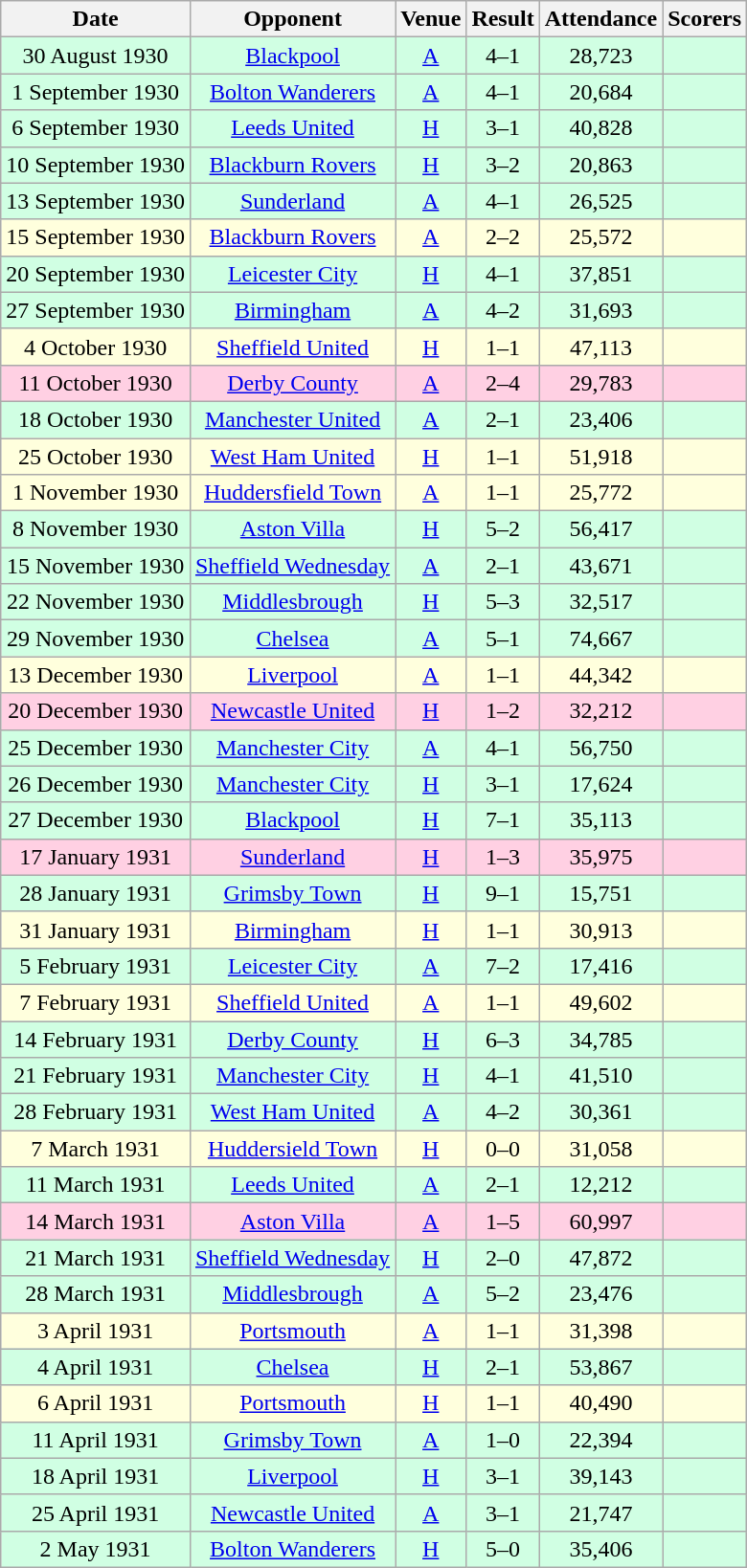<table class="wikitable sortable" style="text-align:center;">
<tr>
<th>Date</th>
<th>Opponent</th>
<th>Venue</th>
<th>Result</th>
<th>Attendance</th>
<th>Scorers</th>
</tr>
<tr style="background:#d0ffe3;">
<td>30 August 1930</td>
<td><a href='#'>Blackpool</a></td>
<td><a href='#'>A</a></td>
<td>4–1</td>
<td>28,723</td>
<td></td>
</tr>
<tr style="background:#d0ffe3;">
<td>1 September 1930</td>
<td><a href='#'>Bolton Wanderers</a></td>
<td><a href='#'>A</a></td>
<td>4–1</td>
<td>20,684</td>
<td></td>
</tr>
<tr style="background:#d0ffe3;">
<td>6 September 1930</td>
<td><a href='#'>Leeds United</a></td>
<td><a href='#'>H</a></td>
<td>3–1</td>
<td>40,828</td>
<td></td>
</tr>
<tr style="background:#d0ffe3;">
<td>10 September 1930</td>
<td><a href='#'>Blackburn Rovers</a></td>
<td><a href='#'>H</a></td>
<td>3–2</td>
<td>20,863</td>
<td></td>
</tr>
<tr style="background:#d0ffe3;">
<td>13 September 1930</td>
<td><a href='#'>Sunderland</a></td>
<td><a href='#'>A</a></td>
<td>4–1</td>
<td>26,525</td>
<td></td>
</tr>
<tr style="background:#ffd;">
<td>15 September 1930</td>
<td><a href='#'>Blackburn Rovers</a></td>
<td><a href='#'>A</a></td>
<td>2–2</td>
<td>25,572</td>
<td></td>
</tr>
<tr style="background:#d0ffe3;">
<td>20 September 1930</td>
<td><a href='#'>Leicester City</a></td>
<td><a href='#'>H</a></td>
<td>4–1</td>
<td>37,851</td>
<td></td>
</tr>
<tr style="background:#d0ffe3;">
<td>27 September 1930</td>
<td><a href='#'>Birmingham</a></td>
<td><a href='#'>A</a></td>
<td>4–2</td>
<td>31,693</td>
<td></td>
</tr>
<tr style="background:#ffd;">
<td>4 October 1930</td>
<td><a href='#'>Sheffield United</a></td>
<td><a href='#'>H</a></td>
<td>1–1</td>
<td>47,113</td>
<td></td>
</tr>
<tr style="background:#ffd0e3;">
<td>11 October 1930</td>
<td><a href='#'>Derby County</a></td>
<td><a href='#'>A</a></td>
<td>2–4</td>
<td>29,783</td>
<td></td>
</tr>
<tr style="background:#d0ffe3;">
<td>18 October 1930</td>
<td><a href='#'>Manchester United</a></td>
<td><a href='#'>A</a></td>
<td>2–1</td>
<td>23,406</td>
<td></td>
</tr>
<tr style="background:#ffd;">
<td>25 October 1930</td>
<td><a href='#'>West Ham United</a></td>
<td><a href='#'>H</a></td>
<td>1–1</td>
<td>51,918</td>
<td></td>
</tr>
<tr style="background:#ffd;">
<td>1 November 1930</td>
<td><a href='#'>Huddersfield Town</a></td>
<td><a href='#'>A</a></td>
<td>1–1</td>
<td>25,772</td>
<td></td>
</tr>
<tr style="background:#d0ffe3;">
<td>8 November 1930</td>
<td><a href='#'>Aston Villa</a></td>
<td><a href='#'>H</a></td>
<td>5–2</td>
<td>56,417</td>
<td></td>
</tr>
<tr style="background:#d0ffe3;">
<td>15 November 1930</td>
<td><a href='#'>Sheffield Wednesday</a></td>
<td><a href='#'>A</a></td>
<td>2–1</td>
<td>43,671</td>
<td></td>
</tr>
<tr style="background:#d0ffe3;">
<td>22 November 1930</td>
<td><a href='#'>Middlesbrough</a></td>
<td><a href='#'>H</a></td>
<td>5–3</td>
<td>32,517</td>
<td></td>
</tr>
<tr style="background:#d0ffe3;">
<td>29 November 1930</td>
<td><a href='#'>Chelsea</a></td>
<td><a href='#'>A</a></td>
<td>5–1</td>
<td>74,667</td>
<td></td>
</tr>
<tr style="background:#ffd;">
<td>13 December 1930</td>
<td><a href='#'>Liverpool</a></td>
<td><a href='#'>A</a></td>
<td>1–1</td>
<td>44,342</td>
<td></td>
</tr>
<tr style="background:#ffd0e3;">
<td>20 December 1930</td>
<td><a href='#'>Newcastle United</a></td>
<td><a href='#'>H</a></td>
<td>1–2</td>
<td>32,212</td>
<td></td>
</tr>
<tr style="background:#d0ffe3;">
<td>25 December 1930</td>
<td><a href='#'>Manchester City</a></td>
<td><a href='#'>A</a></td>
<td>4–1</td>
<td>56,750</td>
<td></td>
</tr>
<tr style="background:#d0ffe3;">
<td>26 December 1930</td>
<td><a href='#'>Manchester City</a></td>
<td><a href='#'>H</a></td>
<td>3–1</td>
<td>17,624</td>
<td></td>
</tr>
<tr style="background:#d0ffe3;">
<td>27 December 1930</td>
<td><a href='#'>Blackpool</a></td>
<td><a href='#'>H</a></td>
<td>7–1</td>
<td>35,113</td>
<td></td>
</tr>
<tr style="background:#ffd0e3;">
<td>17 January 1931</td>
<td><a href='#'>Sunderland</a></td>
<td><a href='#'>H</a></td>
<td>1–3</td>
<td>35,975</td>
<td></td>
</tr>
<tr style="background:#d0ffe3;">
<td>28 January 1931</td>
<td><a href='#'>Grimsby Town</a></td>
<td><a href='#'>H</a></td>
<td>9–1</td>
<td>15,751</td>
<td></td>
</tr>
<tr style="background:#ffd;">
<td>31 January 1931</td>
<td><a href='#'>Birmingham</a></td>
<td><a href='#'>H</a></td>
<td>1–1</td>
<td>30,913</td>
<td></td>
</tr>
<tr style="background:#d0ffe3;">
<td>5 February 1931</td>
<td><a href='#'>Leicester City</a></td>
<td><a href='#'>A</a></td>
<td>7–2</td>
<td>17,416</td>
<td></td>
</tr>
<tr style="background:#ffd;">
<td>7 February 1931</td>
<td><a href='#'>Sheffield United</a></td>
<td><a href='#'>A</a></td>
<td>1–1</td>
<td>49,602</td>
<td></td>
</tr>
<tr style="background:#d0ffe3;">
<td>14 February 1931</td>
<td><a href='#'>Derby County</a></td>
<td><a href='#'>H</a></td>
<td>6–3</td>
<td>34,785</td>
<td></td>
</tr>
<tr style="background:#d0ffe3;">
<td>21 February 1931</td>
<td><a href='#'>Manchester City</a></td>
<td><a href='#'>H</a></td>
<td>4–1</td>
<td>41,510</td>
<td></td>
</tr>
<tr style="background:#d0ffe3;">
<td>28 February 1931</td>
<td><a href='#'>West Ham United</a></td>
<td><a href='#'>A</a></td>
<td>4–2</td>
<td>30,361</td>
<td></td>
</tr>
<tr style="background:#ffd;">
<td>7 March 1931</td>
<td><a href='#'>Huddersield Town</a></td>
<td><a href='#'>H</a></td>
<td>0–0</td>
<td>31,058</td>
<td></td>
</tr>
<tr style="background:#d0ffe3;">
<td>11 March 1931</td>
<td><a href='#'>Leeds United</a></td>
<td><a href='#'>A</a></td>
<td>2–1</td>
<td>12,212</td>
<td></td>
</tr>
<tr style="background:#ffd0e3;">
<td>14 March 1931</td>
<td><a href='#'>Aston Villa</a></td>
<td><a href='#'>A</a></td>
<td>1–5</td>
<td>60,997</td>
<td></td>
</tr>
<tr style="background:#d0ffe3;">
<td>21 March 1931</td>
<td><a href='#'>Sheffield Wednesday</a></td>
<td><a href='#'>H</a></td>
<td>2–0</td>
<td>47,872</td>
<td></td>
</tr>
<tr style="background:#d0ffe3;">
<td>28 March 1931</td>
<td><a href='#'>Middlesbrough</a></td>
<td><a href='#'>A</a></td>
<td>5–2</td>
<td>23,476</td>
<td></td>
</tr>
<tr style="background:#ffd;">
<td>3 April 1931</td>
<td><a href='#'>Portsmouth</a></td>
<td><a href='#'>A</a></td>
<td>1–1</td>
<td>31,398</td>
<td></td>
</tr>
<tr style="background:#d0ffe3;">
<td>4 April 1931</td>
<td><a href='#'>Chelsea</a></td>
<td><a href='#'>H</a></td>
<td>2–1</td>
<td>53,867</td>
<td></td>
</tr>
<tr style="background:#ffd;">
<td>6 April 1931</td>
<td><a href='#'>Portsmouth</a></td>
<td><a href='#'>H</a></td>
<td>1–1</td>
<td>40,490</td>
<td></td>
</tr>
<tr style="background:#d0ffe3;">
<td>11 April 1931</td>
<td><a href='#'>Grimsby Town</a></td>
<td><a href='#'>A</a></td>
<td>1–0</td>
<td>22,394</td>
<td></td>
</tr>
<tr style="background:#d0ffe3;">
<td>18 April 1931</td>
<td><a href='#'>Liverpool</a></td>
<td><a href='#'>H</a></td>
<td>3–1</td>
<td>39,143</td>
<td></td>
</tr>
<tr style="background:#d0ffe3;">
<td>25 April 1931</td>
<td><a href='#'>Newcastle United</a></td>
<td><a href='#'>A</a></td>
<td>3–1</td>
<td>21,747</td>
<td></td>
</tr>
<tr style="background:#d0ffe3;">
<td>2 May 1931</td>
<td><a href='#'>Bolton Wanderers</a></td>
<td><a href='#'>H</a></td>
<td>5–0</td>
<td>35,406</td>
<td></td>
</tr>
</table>
